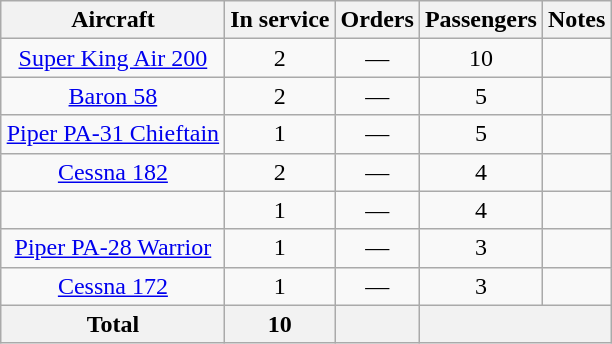<table class="wikitable" style="border-collapse:collapse;text-align:center; margin-left: auto; margin-right: auto;">
<tr>
<th>Aircraft</th>
<th>In service</th>
<th>Orders</th>
<th>Passengers</th>
<th>Notes</th>
</tr>
<tr>
<td><a href='#'>Super King Air 200</a></td>
<td>2</td>
<td>—</td>
<td>10</td>
<td></td>
</tr>
<tr>
<td><a href='#'>Baron 58</a></td>
<td>2</td>
<td>—</td>
<td>5</td>
<td></td>
</tr>
<tr>
<td><a href='#'>Piper PA-31 Chieftain</a></td>
<td>1</td>
<td>—</td>
<td>5</td>
<td></td>
</tr>
<tr>
<td><a href='#'>Cessna 182</a></td>
<td>2</td>
<td>—</td>
<td>4</td>
<td></td>
</tr>
<tr>
<td></td>
<td>1</td>
<td>—</td>
<td>4</td>
<td></td>
</tr>
<tr>
<td><a href='#'>Piper PA-28 Warrior</a></td>
<td>1</td>
<td>—</td>
<td>3</td>
<td></td>
</tr>
<tr>
<td><a href='#'>Cessna 172</a></td>
<td>1</td>
<td>—</td>
<td>3</td>
<td></td>
</tr>
<tr>
<th>Total</th>
<th>10</th>
<th></th>
<th colspan="2"></th>
</tr>
</table>
